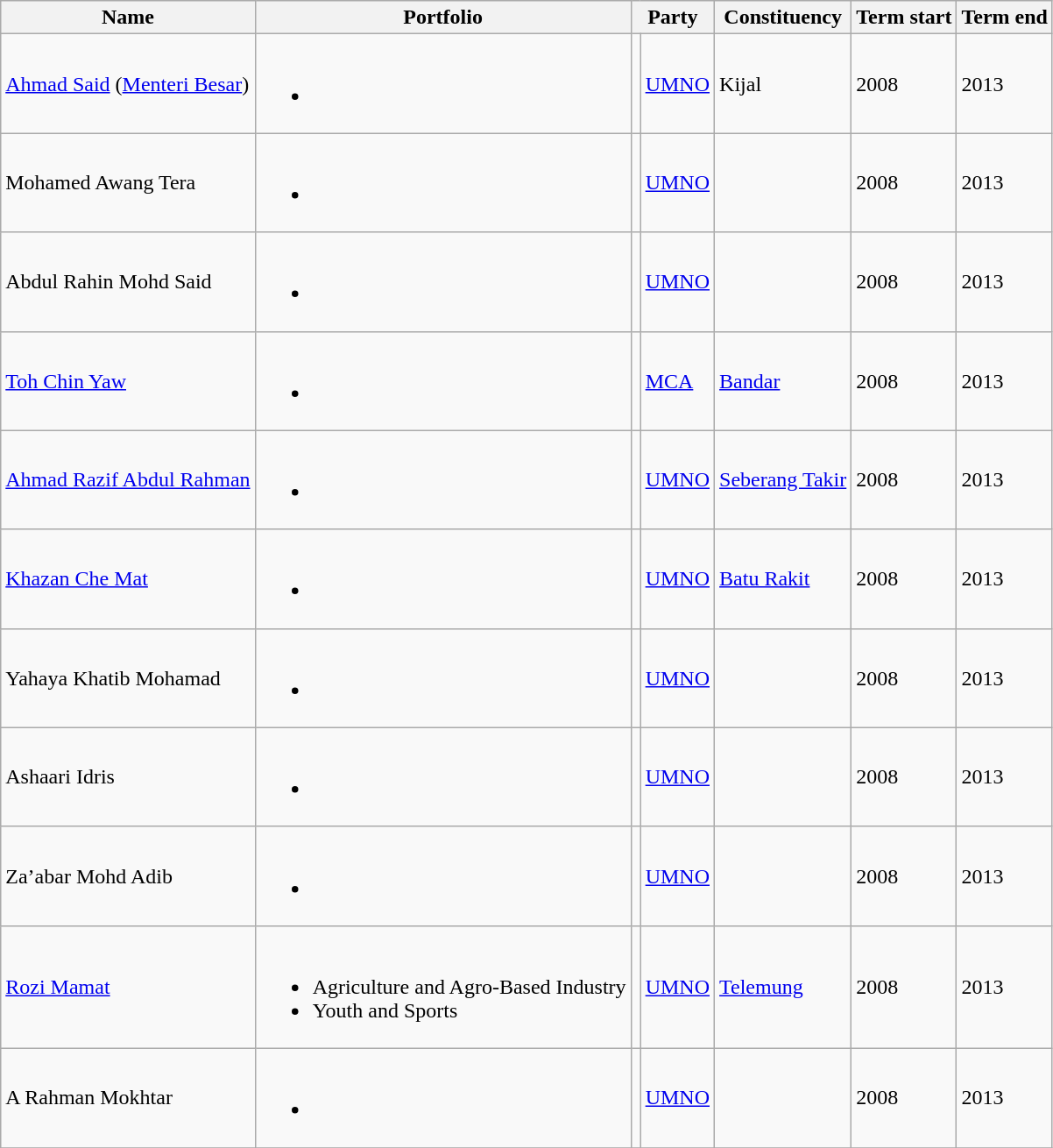<table class="wikitable">
<tr>
<th>Name</th>
<th>Portfolio</th>
<th colspan=2>Party</th>
<th>Constituency</th>
<th>Term start</th>
<th>Term end</th>
</tr>
<tr>
<td><a href='#'>Ahmad Said</a> (<a href='#'>Menteri Besar</a>)</td>
<td><br><ul><li></li></ul></td>
<td bgcolor=></td>
<td><a href='#'>UMNO</a></td>
<td>Kijal</td>
<td>2008</td>
<td>2013</td>
</tr>
<tr>
<td>Mohamed Awang Tera</td>
<td><br><ul><li></li></ul></td>
<td bgcolor=></td>
<td><a href='#'>UMNO</a></td>
<td></td>
<td>2008</td>
<td>2013</td>
</tr>
<tr>
<td>Abdul Rahin Mohd Said</td>
<td><br><ul><li></li></ul></td>
<td bgcolor=></td>
<td><a href='#'>UMNO</a></td>
<td></td>
<td>2008</td>
<td>2013</td>
</tr>
<tr>
<td><a href='#'>Toh Chin Yaw</a></td>
<td><br><ul><li></li></ul></td>
<td bgcolor=></td>
<td><a href='#'>MCA</a></td>
<td><a href='#'>Bandar</a></td>
<td>2008</td>
<td>2013</td>
</tr>
<tr>
<td><a href='#'>Ahmad Razif Abdul Rahman</a></td>
<td><br><ul><li></li></ul></td>
<td bgcolor=></td>
<td><a href='#'>UMNO</a></td>
<td><a href='#'>Seberang Takir</a></td>
<td>2008</td>
<td>2013</td>
</tr>
<tr>
<td><a href='#'>Khazan Che Mat</a></td>
<td><br><ul><li></li></ul></td>
<td bgcolor=></td>
<td><a href='#'>UMNO</a></td>
<td><a href='#'>Batu Rakit</a></td>
<td>2008</td>
<td>2013</td>
</tr>
<tr>
<td>Yahaya Khatib Mohamad</td>
<td><br><ul><li></li></ul></td>
<td bgcolor=></td>
<td><a href='#'>UMNO</a></td>
<td></td>
<td>2008</td>
<td>2013</td>
</tr>
<tr>
<td>Ashaari Idris</td>
<td><br><ul><li></li></ul></td>
<td bgcolor=></td>
<td><a href='#'>UMNO</a></td>
<td></td>
<td>2008</td>
<td>2013</td>
</tr>
<tr>
<td>Za’abar Mohd Adib</td>
<td><br><ul><li></li></ul></td>
<td bgcolor=></td>
<td><a href='#'>UMNO</a></td>
<td></td>
<td>2008</td>
<td>2013</td>
</tr>
<tr>
<td><a href='#'>Rozi Mamat</a></td>
<td><br><ul><li>Agriculture and Agro-Based Industry </li><li>Youth and Sports </li></ul></td>
<td bgcolor=></td>
<td><a href='#'>UMNO</a></td>
<td><a href='#'>Telemung</a></td>
<td>2008</td>
<td>2013</td>
</tr>
<tr>
<td>A Rahman Mokhtar</td>
<td><br><ul><li></li></ul></td>
<td bgcolor=></td>
<td><a href='#'>UMNO</a></td>
<td></td>
<td>2008</td>
<td>2013</td>
</tr>
<tr>
</tr>
</table>
